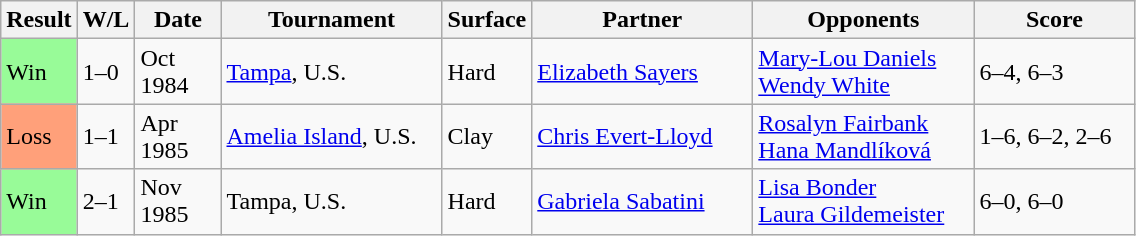<table class="sortable wikitable">
<tr>
<th>Result</th>
<th style="width:30px" class="unsortable">W/L</th>
<th style="width:50px">Date</th>
<th style="width:140px">Tournament</th>
<th style="width:50px">Surface</th>
<th style="width:140px">Partner</th>
<th style="width:140px">Opponents</th>
<th style="width:100px" class="unsortable">Score</th>
</tr>
<tr>
<td style="background:#98fb98;">Win</td>
<td>1–0</td>
<td>Oct 1984</td>
<td><a href='#'>Tampa</a>, U.S.</td>
<td>Hard</td>
<td> <a href='#'>Elizabeth Sayers</a></td>
<td> <a href='#'>Mary-Lou Daniels</a> <br>  <a href='#'>Wendy White</a></td>
<td>6–4, 6–3</td>
</tr>
<tr>
<td style="background:#ffa07a;">Loss</td>
<td>1–1</td>
<td>Apr 1985</td>
<td><a href='#'>Amelia Island</a>, U.S.</td>
<td>Clay</td>
<td> <a href='#'>Chris Evert-Lloyd</a></td>
<td> <a href='#'>Rosalyn Fairbank</a> <br>  <a href='#'>Hana Mandlíková</a></td>
<td>1–6, 6–2, 2–6</td>
</tr>
<tr>
<td style="background:#98fb98;">Win</td>
<td>2–1</td>
<td>Nov 1985</td>
<td>Tampa, U.S.</td>
<td>Hard</td>
<td> <a href='#'>Gabriela Sabatini</a></td>
<td> <a href='#'>Lisa Bonder</a> <br>  <a href='#'>Laura Gildemeister</a></td>
<td>6–0, 6–0</td>
</tr>
</table>
